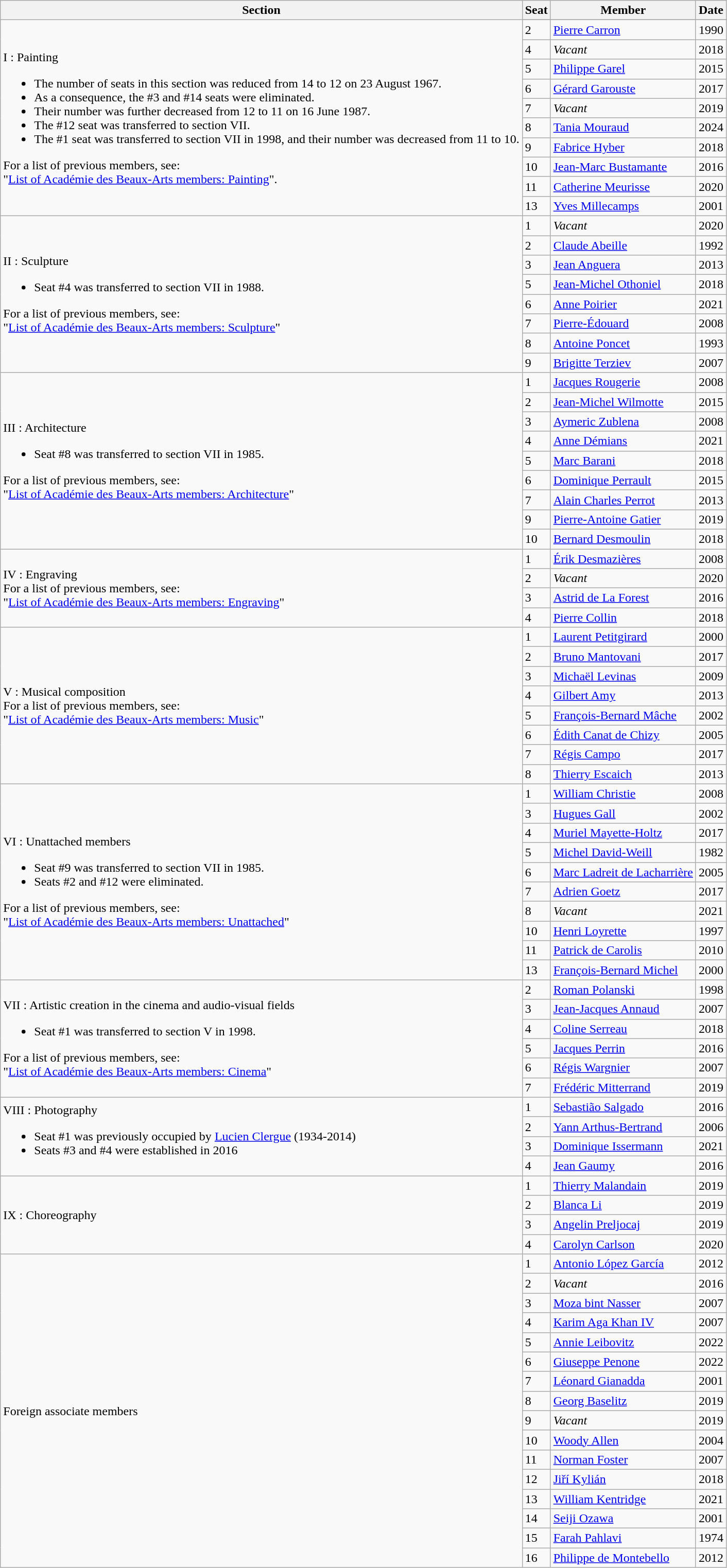<table class="wikitable">
<tr>
<th>Section</th>
<th>Seat</th>
<th>Member</th>
<th>Date</th>
</tr>
<tr>
<td rowspan="11">I : Painting<br><ul><li>The number of seats in this section was reduced from 14 to 12 on 23 August 1967.</li><li>As a consequence, the #3 and #14 seats were eliminated.</li><li>Their number was further decreased from 12 to 11 on 16 June 1987.</li><li>The #12 seat was transferred to section VII.</li><li>The #1 seat was transferred to section VII in 1998, and their number was decreased from 11 to 10.</li></ul>For a list of previous members, see:<br> "<a href='#'>List of Académie des Beaux-Arts members: Painting</a>".</td>
</tr>
<tr>
<td>2</td>
<td><a href='#'>Pierre Carron</a></td>
<td>1990</td>
</tr>
<tr>
<td>4</td>
<td><em>Vacant</em></td>
<td>2018</td>
</tr>
<tr>
<td>5</td>
<td><a href='#'>Philippe Garel</a></td>
<td>2015</td>
</tr>
<tr>
<td>6</td>
<td><a href='#'>Gérard Garouste</a></td>
<td>2017</td>
</tr>
<tr>
<td>7</td>
<td><em>Vacant</em></td>
<td>2019</td>
</tr>
<tr>
<td>8</td>
<td><a href='#'>Tania Mouraud</a></td>
<td>2024</td>
</tr>
<tr>
<td>9</td>
<td><a href='#'>Fabrice Hyber</a></td>
<td>2018</td>
</tr>
<tr>
<td>10</td>
<td><a href='#'>Jean-Marc Bustamante</a></td>
<td>2016</td>
</tr>
<tr>
<td>11</td>
<td><a href='#'>Catherine Meurisse</a></td>
<td>2020</td>
</tr>
<tr>
<td>13</td>
<td><a href='#'>Yves Millecamps</a></td>
<td>2001</td>
</tr>
<tr>
<td rowspan="8">II : Sculpture<br><ul><li>Seat #4 was transferred to section VII in 1988.</li></ul>For a list of previous members, see:<br>"<a href='#'>List of Académie des Beaux-Arts members: Sculpture</a>"</td>
<td>1</td>
<td><em>Vacant</em></td>
<td>2020</td>
</tr>
<tr>
<td>2</td>
<td><a href='#'>Claude Abeille</a></td>
<td>1992</td>
</tr>
<tr>
<td>3</td>
<td><a href='#'>Jean Anguera</a></td>
<td>2013</td>
</tr>
<tr>
<td>5</td>
<td><a href='#'>Jean-Michel Othoniel</a></td>
<td>2018</td>
</tr>
<tr>
<td>6</td>
<td><a href='#'>Anne Poirier</a></td>
<td>2021</td>
</tr>
<tr>
<td>7</td>
<td><a href='#'>Pierre-Édouard</a></td>
<td>2008</td>
</tr>
<tr>
<td>8</td>
<td><a href='#'>Antoine Poncet</a></td>
<td>1993</td>
</tr>
<tr>
<td>9</td>
<td><a href='#'>Brigitte Terziev</a></td>
<td>2007</td>
</tr>
<tr>
<td rowspan="9">III : Architecture<br><ul><li>Seat #8 was transferred to section VII in 1985.</li></ul>For a list of previous members, see:<br>"<a href='#'>List of Académie des Beaux-Arts members: Architecture</a>"</td>
<td>1</td>
<td><a href='#'>Jacques Rougerie</a></td>
<td>2008</td>
</tr>
<tr>
<td>2</td>
<td><a href='#'>Jean-Michel Wilmotte</a></td>
<td>2015</td>
</tr>
<tr>
<td>3</td>
<td><a href='#'>Aymeric Zublena</a></td>
<td>2008</td>
</tr>
<tr>
<td>4</td>
<td><a href='#'>Anne Démians</a></td>
<td>2021</td>
</tr>
<tr>
<td>5</td>
<td><a href='#'>Marc Barani</a></td>
<td>2018</td>
</tr>
<tr>
<td>6</td>
<td><a href='#'>Dominique Perrault</a></td>
<td>2015</td>
</tr>
<tr>
<td>7</td>
<td><a href='#'>Alain Charles Perrot</a></td>
<td>2013</td>
</tr>
<tr>
<td>9</td>
<td><a href='#'>Pierre-Antoine Gatier</a></td>
<td>2019</td>
</tr>
<tr>
<td>10</td>
<td><a href='#'>Bernard Desmoulin</a></td>
<td>2018</td>
</tr>
<tr>
<td rowspan="4">IV : Engraving<br>For a list of previous members, see:<br>
"<a href='#'>List of Académie des Beaux-Arts members: Engraving</a>"</td>
<td>1</td>
<td><a href='#'>Érik Desmazières</a></td>
<td>2008</td>
</tr>
<tr>
<td>2</td>
<td><em>Vacant</em></td>
<td>2020</td>
</tr>
<tr>
<td>3</td>
<td><a href='#'>Astrid de La Forest</a></td>
<td>2016</td>
</tr>
<tr>
<td>4</td>
<td><a href='#'>Pierre Collin</a></td>
<td>2018</td>
</tr>
<tr>
<td rowspan="8">V : Musical composition<br>For a list of previous members, see:<br>
"<a href='#'>List of Académie des Beaux-Arts members: Music</a>"</td>
<td>1</td>
<td><a href='#'>Laurent Petitgirard</a></td>
<td>2000</td>
</tr>
<tr>
<td>2</td>
<td><a href='#'>Bruno Mantovani</a></td>
<td>2017</td>
</tr>
<tr>
<td>3</td>
<td><a href='#'>Michaël Levinas</a></td>
<td>2009</td>
</tr>
<tr>
<td>4</td>
<td><a href='#'>Gilbert Amy</a></td>
<td>2013</td>
</tr>
<tr>
<td>5</td>
<td><a href='#'>François-Bernard Mâche</a></td>
<td>2002</td>
</tr>
<tr>
<td>6</td>
<td><a href='#'>Édith Canat de Chizy</a></td>
<td>2005</td>
</tr>
<tr>
<td>7</td>
<td><a href='#'>Régis Campo</a></td>
<td>2017</td>
</tr>
<tr>
<td>8</td>
<td><a href='#'>Thierry Escaich</a></td>
<td>2013</td>
</tr>
<tr>
<td rowspan="10">VI : Unattached members<br><ul><li>Seat #9 was transferred to section VII in 1985.</li><li>Seats #2 and #12 were eliminated.</li></ul>For a list of previous members, see:<br>
"<a href='#'>List of Académie des Beaux-Arts members: Unattached</a>"</td>
<td>1</td>
<td><a href='#'>William Christie</a></td>
<td>2008</td>
</tr>
<tr>
<td>3</td>
<td><a href='#'>Hugues Gall</a></td>
<td>2002</td>
</tr>
<tr>
<td>4</td>
<td><a href='#'>Muriel Mayette-Holtz</a></td>
<td>2017</td>
</tr>
<tr>
<td>5</td>
<td><a href='#'>Michel David-Weill</a></td>
<td>1982</td>
</tr>
<tr>
<td>6</td>
<td><a href='#'>Marc Ladreit de Lacharrière</a></td>
<td>2005</td>
</tr>
<tr>
<td>7</td>
<td><a href='#'>Adrien Goetz</a></td>
<td>2017</td>
</tr>
<tr>
<td>8</td>
<td><em>Vacant</em></td>
<td>2021</td>
</tr>
<tr>
<td>10</td>
<td><a href='#'>Henri Loyrette</a></td>
<td>1997</td>
</tr>
<tr>
<td>11</td>
<td><a href='#'>Patrick de Carolis</a></td>
<td>2010</td>
</tr>
<tr>
<td>13</td>
<td><a href='#'>François-Bernard Michel</a></td>
<td>2000</td>
</tr>
<tr>
<td rowspan="6">VII : Artistic creation in the cinema and audio-visual fields<br><ul><li>Seat #1 was transferred to section V in 1998.</li></ul>For a list of previous members, see:<br>
"<a href='#'>List of Académie des Beaux-Arts members: Cinema</a>"</td>
<td>2</td>
<td><a href='#'>Roman Polanski</a></td>
<td>1998</td>
</tr>
<tr>
<td>3</td>
<td><a href='#'>Jean-Jacques Annaud</a></td>
<td>2007</td>
</tr>
<tr>
<td>4</td>
<td><a href='#'>Coline Serreau</a></td>
<td>2018</td>
</tr>
<tr>
<td>5</td>
<td><a href='#'>Jacques Perrin</a></td>
<td>2016</td>
</tr>
<tr>
<td>6</td>
<td><a href='#'>Régis Wargnier</a></td>
<td>2007</td>
</tr>
<tr>
<td>7</td>
<td><a href='#'>Frédéric Mitterrand</a></td>
<td>2019</td>
</tr>
<tr>
<td rowspan="4">VIII : Photography<br><ul><li>Seat #1 was previously occupied by <a href='#'>Lucien Clergue</a> (1934-2014)</li><li>Seats #3 and #4 were established in 2016</li></ul></td>
<td>1</td>
<td><a href='#'>Sebastião Salgado</a></td>
<td>2016</td>
</tr>
<tr>
<td>2</td>
<td><a href='#'>Yann Arthus-Bertrand</a></td>
<td>2006</td>
</tr>
<tr>
<td>3</td>
<td><a href='#'>Dominique Issermann</a></td>
<td>2021</td>
</tr>
<tr>
<td>4</td>
<td><a href='#'>Jean Gaumy</a></td>
<td>2016</td>
</tr>
<tr>
<td rowspan="4">IX : Choreography</td>
<td>1</td>
<td><a href='#'>Thierry Malandain</a></td>
<td>2019</td>
</tr>
<tr>
<td>2</td>
<td><a href='#'>Blanca Li</a></td>
<td>2019</td>
</tr>
<tr>
<td>3</td>
<td><a href='#'>Angelin Preljocaj</a></td>
<td>2019</td>
</tr>
<tr>
<td>4</td>
<td><a href='#'>Carolyn Carlson</a></td>
<td>2020</td>
</tr>
<tr>
<td rowspan="16">Foreign associate members</td>
<td>1</td>
<td><a href='#'>Antonio López García</a></td>
<td>2012</td>
</tr>
<tr>
<td>2</td>
<td><em>Vacant</em></td>
<td>2016</td>
</tr>
<tr>
<td>3</td>
<td><a href='#'>Moza bint Nasser</a></td>
<td>2007</td>
</tr>
<tr>
<td>4</td>
<td><a href='#'>Karim Aga Khan IV</a></td>
<td>2007</td>
</tr>
<tr>
<td>5</td>
<td><a href='#'>Annie Leibovitz</a></td>
<td>2022</td>
</tr>
<tr>
<td>6</td>
<td><a href='#'>Giuseppe Penone</a></td>
<td>2022</td>
</tr>
<tr>
<td>7</td>
<td><a href='#'>Léonard Gianadda</a></td>
<td>2001</td>
</tr>
<tr>
<td>8</td>
<td><a href='#'>Georg Baselitz</a></td>
<td>2019</td>
</tr>
<tr>
<td>9</td>
<td><em>Vacant</em></td>
<td>2019</td>
</tr>
<tr>
<td>10</td>
<td><a href='#'>Woody Allen</a></td>
<td>2004</td>
</tr>
<tr>
<td>11</td>
<td><a href='#'>Norman Foster</a></td>
<td>2007</td>
</tr>
<tr>
<td>12</td>
<td><a href='#'>Jiří Kylián</a></td>
<td>2018</td>
</tr>
<tr>
<td>13</td>
<td><a href='#'>William Kentridge</a></td>
<td>2021</td>
</tr>
<tr>
<td>14</td>
<td><a href='#'>Seiji Ozawa</a></td>
<td>2001</td>
</tr>
<tr>
<td>15</td>
<td><a href='#'>Farah Pahlavi</a></td>
<td>1974</td>
</tr>
<tr>
<td>16</td>
<td><a href='#'>Philippe de Montebello</a></td>
<td>2012</td>
</tr>
</table>
